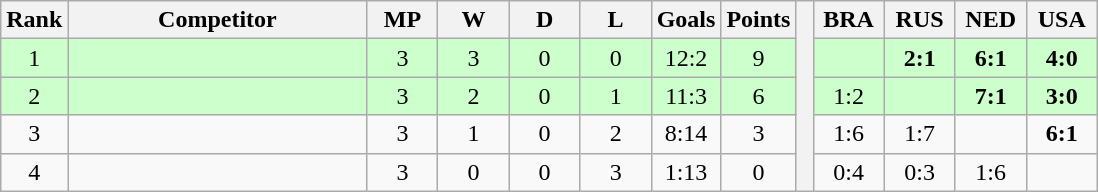<table class="wikitable" style="text-align:center">
<tr>
<th>Rank</th>
<th style="width:12em">Competitor</th>
<th style="width:2.5em">MP</th>
<th style="width:2.5em">W</th>
<th style="width:2.5em">D</th>
<th style="width:2.5em">L</th>
<th>Goals</th>
<th style="width:2.5em">Points</th>
<th rowspan="5"> </th>
<th style="width:2.5em">BRA</th>
<th style="width:2.5em">RUS</th>
<th style="width:2.5em">NED</th>
<th style="width:2.5em">USA</th>
</tr>
<tr style="background:#cfc;">
<td>1</td>
<td style="text-align:left"></td>
<td>3</td>
<td>3</td>
<td>0</td>
<td>0</td>
<td>12:2</td>
<td>9</td>
<td></td>
<td><strong>2:1</strong></td>
<td><strong>6:1</strong></td>
<td><strong>4:0</strong></td>
</tr>
<tr style="background:#cfc;">
<td>2</td>
<td style="text-align:left"></td>
<td>3</td>
<td>2</td>
<td>0</td>
<td>1</td>
<td>11:3</td>
<td>6</td>
<td>1:2</td>
<td></td>
<td><strong>7:1</strong></td>
<td><strong>3:0</strong></td>
</tr>
<tr>
<td>3</td>
<td style="text-align:left"></td>
<td>3</td>
<td>1</td>
<td>0</td>
<td>2</td>
<td>8:14</td>
<td>3</td>
<td>1:6</td>
<td>1:7</td>
<td></td>
<td><strong>6:1</strong></td>
</tr>
<tr>
<td>4</td>
<td style="text-align:left"></td>
<td>3</td>
<td>0</td>
<td>0</td>
<td>3</td>
<td>1:13</td>
<td>0</td>
<td>0:4</td>
<td>0:3</td>
<td>1:6</td>
<td></td>
</tr>
</table>
